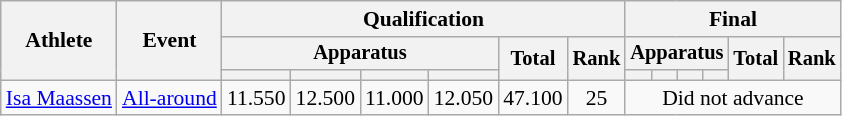<table class="wikitable" style="font-size:90%">
<tr>
<th rowspan=3>Athlete</th>
<th rowspan=3>Event</th>
<th colspan =6>Qualification</th>
<th colspan =6>Final</th>
</tr>
<tr style="font-size:95%">
<th colspan=4>Apparatus</th>
<th rowspan=2>Total</th>
<th rowspan=2>Rank</th>
<th colspan=4>Apparatus</th>
<th rowspan=2>Total</th>
<th rowspan=2>Rank</th>
</tr>
<tr style="font-size:95%">
<th></th>
<th></th>
<th></th>
<th></th>
<th></th>
<th></th>
<th></th>
<th></th>
</tr>
<tr align=center>
<td align=left><a href='#'>Isa Maassen</a></td>
<td align=left><a href='#'>All-around</a></td>
<td>11.550</td>
<td>12.500</td>
<td>11.000</td>
<td>12.050</td>
<td>47.100</td>
<td>25</td>
<td colspan=6>Did not advance</td>
</tr>
</table>
